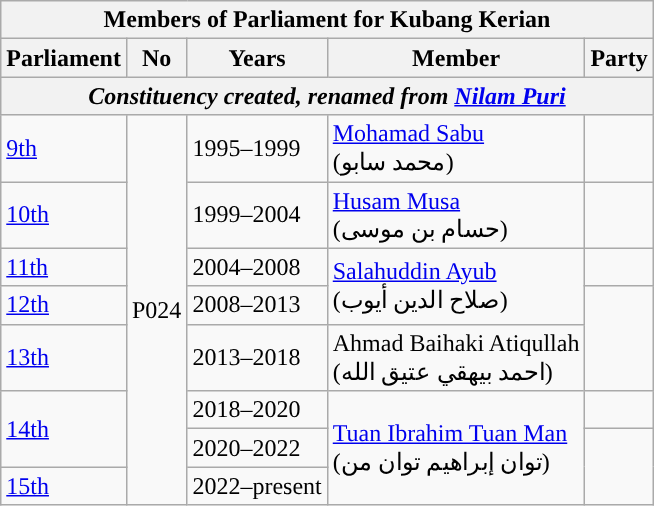<table class=wikitable>
<tr>
<th colspan="5">Members of Parliament for Kubang Kerian</th>
</tr>
<tr>
<th>Parliament</th>
<th>No</th>
<th>Years</th>
<th>Member</th>
<th>Party</th>
</tr>
<tr>
<th colspan="5" align="center"><em>Constituency created, renamed from <a href='#'>Nilam Puri</a></em></th>
</tr>
<tr>
<td><a href='#'>9th</a></td>
<td rowspan="8">P024</td>
<td>1995–1999</td>
<td><a href='#'>Mohamad Sabu</a>  <br> (محمد سابو)</td>
<td></td>
</tr>
<tr>
<td><a href='#'>10th</a></td>
<td>1999–2004</td>
<td><a href='#'>Husam Musa</a>  <br> (حسام بن موسى)</td>
<td></td>
</tr>
<tr>
<td><a href='#'>11th</a></td>
<td>2004–2008</td>
<td rowspan=2><a href='#'>Salahuddin Ayub</a> <br>  (صلاح الدين أيوب)</td>
<td></td>
</tr>
<tr>
<td><a href='#'>12th</a></td>
<td>2008–2013</td>
<td rowspan=2></td>
</tr>
<tr>
<td><a href='#'>13th</a></td>
<td>2013–2018</td>
<td>Ahmad Baihaki Atiqullah <br>  (احمد بيهقي عتيق الله)</td>
</tr>
<tr>
<td rowspan=2><a href='#'>14th</a></td>
<td>2018–2020</td>
<td rowspan="3"><a href='#'>Tuan Ibrahim Tuan Man</a>  <br> (توان إبراهيم توان من)</td>
<td></td>
</tr>
<tr>
<td>2020–2022</td>
<td rowspan="2"></td>
</tr>
<tr>
<td><a href='#'>15th</a></td>
<td>2022–present</td>
</tr>
</table>
